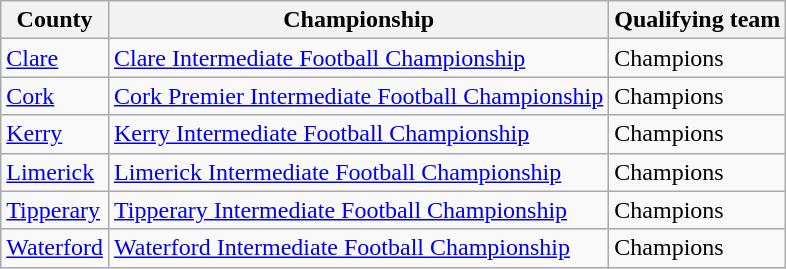<table class="wikitable">
<tr>
<th>County</th>
<th>Championship</th>
<th>Qualifying team</th>
</tr>
<tr>
<td> <a href='#'>Clare</a></td>
<td><a href='#'>Clare Intermediate Football Championship</a></td>
<td>Champions</td>
</tr>
<tr>
<td> <a href='#'>Cork</a></td>
<td><a href='#'>Cork Premier Intermediate Football Championship</a></td>
<td>Champions</td>
</tr>
<tr>
<td> <a href='#'>Kerry</a></td>
<td><a href='#'>Kerry Intermediate Football Championship</a></td>
<td>Champions</td>
</tr>
<tr>
<td> <a href='#'>Limerick</a></td>
<td><a href='#'>Limerick Intermediate Football Championship</a></td>
<td>Champions</td>
</tr>
<tr>
<td> <a href='#'>Tipperary</a></td>
<td><a href='#'>Tipperary Intermediate Football Championship</a></td>
<td>Champions</td>
</tr>
<tr>
<td> <a href='#'>Waterford</a></td>
<td><a href='#'>Waterford Intermediate Football Championship</a></td>
<td>Champions</td>
</tr>
</table>
